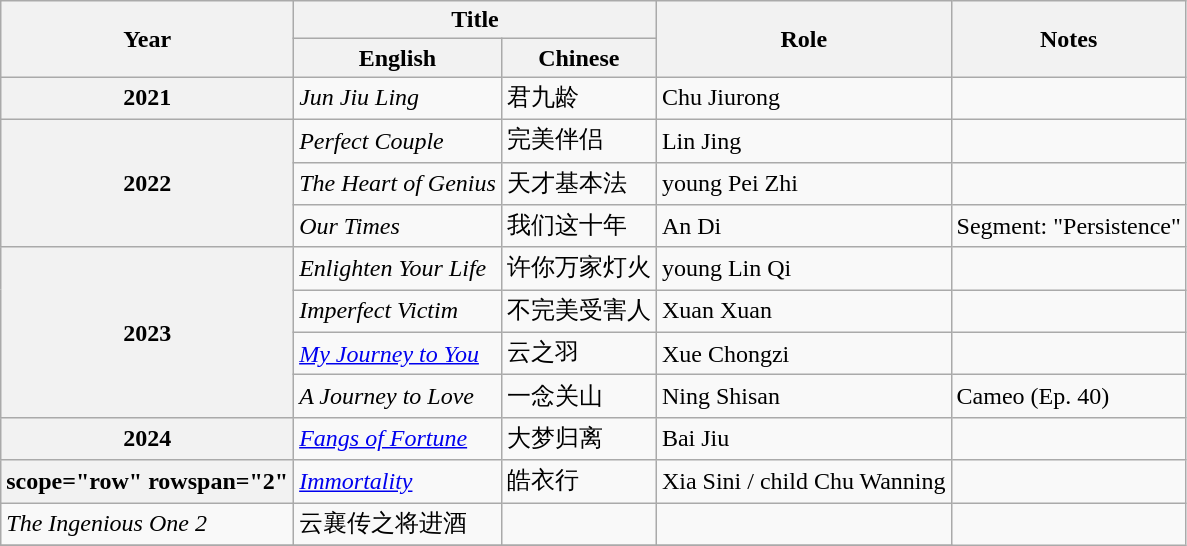<table class="wikitable sortable plainrowheaders">
<tr>
<th scope="col" rowspan="2">Year</th>
<th scope="col" colspan="2">Title</th>
<th scope="col" rowspan="2">Role</th>
<th scope="col" rowspan="2">Notes</th>
</tr>
<tr>
<th scope="col">English</th>
<th scope="col">Chinese</th>
</tr>
<tr>
<th scope="row">2021</th>
<td><em>Jun Jiu Ling</em></td>
<td>君九龄</td>
<td>Chu Jiurong</td>
<td></td>
</tr>
<tr>
<th scope="row" rowspan="3">2022</th>
<td><em>Perfect Couple</em></td>
<td>完美伴侣</td>
<td>Lin Jing</td>
<td></td>
</tr>
<tr>
<td><em>The Heart of Genius</em></td>
<td>天才基本法</td>
<td>young Pei Zhi</td>
<td></td>
</tr>
<tr>
<td><em>Our Times</em></td>
<td>我们这十年</td>
<td>An Di</td>
<td>Segment: "Persistence"</td>
</tr>
<tr>
<th scope="row" rowspan="4">2023</th>
<td><em>Enlighten Your Life</em></td>
<td>许你万家灯火</td>
<td>young Lin Qi</td>
<td></td>
</tr>
<tr>
<td><em>Imperfect Victim</em></td>
<td>不完美受害人</td>
<td>Xuan Xuan</td>
<td></td>
</tr>
<tr>
<td><em><a href='#'>My Journey to You</a></em></td>
<td>云之羽</td>
<td>Xue Chongzi</td>
<td></td>
</tr>
<tr>
<td><em>A Journey to Love</em></td>
<td>一念关山</td>
<td>Ning Shisan</td>
<td>Cameo (Ep. 40)</td>
</tr>
<tr>
<th scope="row">2024</th>
<td><em><a href='#'>Fangs of Fortune</a></em></td>
<td>大梦归离</td>
<td>Bai Jiu</td>
<td></td>
</tr>
<tr>
<th>scope="row" rowspan="2" </th>
<td><em><a href='#'>Immortality</a></em></td>
<td>皓衣行</td>
<td>Xia Sini / child Chu Wanning</td>
<td></td>
</tr>
<tr>
<td><em>The Ingenious One 2</em></td>
<td>云襄传之将进酒</td>
<td></td>
<td></td>
</tr>
<tr>
</tr>
</table>
